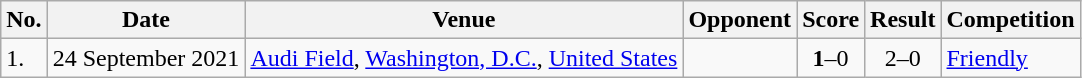<table class="wikitable">
<tr>
<th>No.</th>
<th>Date</th>
<th>Venue</th>
<th>Opponent</th>
<th>Score</th>
<th>Result</th>
<th>Competition</th>
</tr>
<tr>
<td>1.</td>
<td>24 September 2021</td>
<td><a href='#'>Audi Field</a>, <a href='#'>Washington, D.C.</a>, <a href='#'>United States</a></td>
<td></td>
<td align=center><strong>1</strong>–0</td>
<td align=center>2–0</td>
<td><a href='#'>Friendly</a></td>
</tr>
</table>
